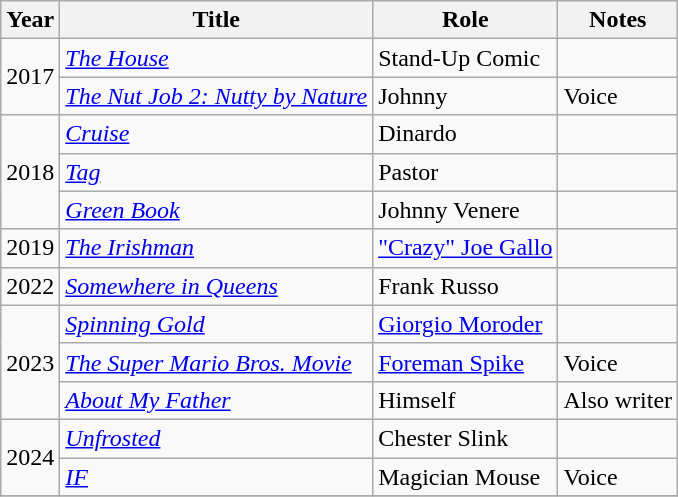<table class="wikitable sortable">
<tr>
<th>Year</th>
<th>Title</th>
<th>Role</th>
<th>Notes</th>
</tr>
<tr>
<td rowspan="2">2017</td>
<td><em><a href='#'>The House</a></em></td>
<td>Stand-Up Comic</td>
<td></td>
</tr>
<tr>
<td><em><a href='#'>The Nut Job 2: Nutty by Nature</a></em></td>
<td>Johnny</td>
<td>Voice</td>
</tr>
<tr>
<td rowspan="3">2018</td>
<td><em><a href='#'>Cruise</a></em></td>
<td>Dinardo</td>
<td></td>
</tr>
<tr>
<td><em><a href='#'>Tag</a></em></td>
<td>Pastor</td>
<td></td>
</tr>
<tr>
<td><em><a href='#'>Green Book</a></em></td>
<td>Johnny Venere</td>
<td></td>
</tr>
<tr>
<td>2019</td>
<td><em><a href='#'>The Irishman</a></em></td>
<td><a href='#'>"Crazy" Joe Gallo</a></td>
<td></td>
</tr>
<tr>
<td>2022</td>
<td><em><a href='#'>Somewhere in Queens</a></em></td>
<td>Frank Russo</td>
<td></td>
</tr>
<tr>
<td rowspan="3">2023</td>
<td><em><a href='#'>Spinning Gold</a></em></td>
<td><a href='#'>Giorgio Moroder</a></td>
<td></td>
</tr>
<tr>
<td><em><a href='#'>The Super Mario Bros. Movie</a></em></td>
<td><a href='#'>Foreman Spike</a></td>
<td>Voice</td>
</tr>
<tr>
<td><em><a href='#'>About My Father</a></em></td>
<td>Himself</td>
<td>Also writer</td>
</tr>
<tr>
<td rowspan="2">2024</td>
<td><em><a href='#'>Unfrosted</a></em></td>
<td>Chester Slink</td>
<td></td>
</tr>
<tr>
<td><em><a href='#'>IF</a></em></td>
<td>Magician Mouse</td>
<td>Voice</td>
</tr>
<tr>
</tr>
</table>
